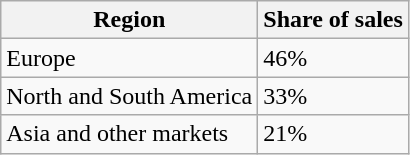<table class="wikitable">
<tr>
<th>Region</th>
<th>Share of sales</th>
</tr>
<tr>
<td>Europe</td>
<td>46%</td>
</tr>
<tr>
<td>North and South America</td>
<td>33%</td>
</tr>
<tr>
<td>Asia and other markets</td>
<td>21%</td>
</tr>
</table>
